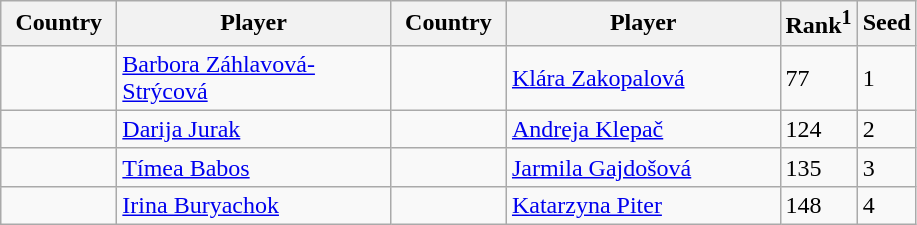<table class="sortable wikitable">
<tr>
<th width="70">Country</th>
<th width="175">Player</th>
<th width="70">Country</th>
<th width="175">Player</th>
<th>Rank<sup>1</sup></th>
<th>Seed</th>
</tr>
<tr>
<td></td>
<td><a href='#'>Barbora Záhlavová-Strýcová</a></td>
<td></td>
<td><a href='#'>Klára Zakopalová</a></td>
<td>77</td>
<td>1</td>
</tr>
<tr>
<td></td>
<td><a href='#'>Darija Jurak</a></td>
<td></td>
<td><a href='#'>Andreja Klepač</a></td>
<td>124</td>
<td>2</td>
</tr>
<tr>
<td></td>
<td><a href='#'>Tímea Babos</a></td>
<td></td>
<td><a href='#'>Jarmila Gajdošová</a></td>
<td>135</td>
<td>3</td>
</tr>
<tr>
<td></td>
<td><a href='#'>Irina Buryachok</a></td>
<td></td>
<td><a href='#'>Katarzyna Piter</a></td>
<td>148</td>
<td>4</td>
</tr>
</table>
